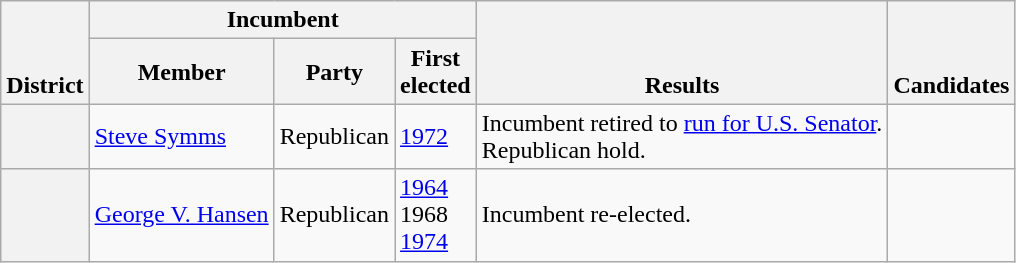<table class=wikitable>
<tr valign=bottom>
<th rowspan=2>District</th>
<th colspan=3>Incumbent</th>
<th rowspan=2>Results</th>
<th rowspan=2>Candidates</th>
</tr>
<tr>
<th>Member</th>
<th>Party</th>
<th>First<br>elected</th>
</tr>
<tr>
<th></th>
<td><a href='#'>Steve Symms</a></td>
<td>Republican</td>
<td><a href='#'>1972</a></td>
<td>Incumbent retired to <a href='#'>run for U.S. Senator</a>.<br>Republican hold.</td>
<td nowrap></td>
</tr>
<tr>
<th></th>
<td><a href='#'>George V. Hansen</a></td>
<td>Republican</td>
<td><a href='#'>1964</a><br>1968 <br><a href='#'>1974</a></td>
<td>Incumbent re-elected.</td>
<td nowrap></td>
</tr>
</table>
